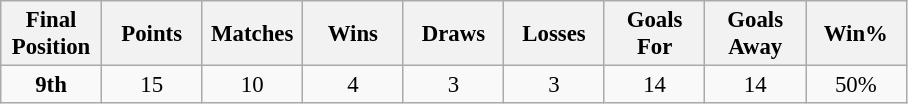<table class="wikitable" style="font-size: 95%; text-align: center;">
<tr>
<th width=60>Final Position</th>
<th width=60>Points</th>
<th width=60>Matches</th>
<th width=60>Wins</th>
<th width=60>Draws</th>
<th width=60>Losses</th>
<th width=60>Goals For</th>
<th width=60>Goals Away</th>
<th width=60>Win%</th>
</tr>
<tr>
<td><strong>9th</strong></td>
<td>15</td>
<td>10</td>
<td>4</td>
<td>3</td>
<td>3</td>
<td>14</td>
<td>14</td>
<td>50%</td>
</tr>
</table>
